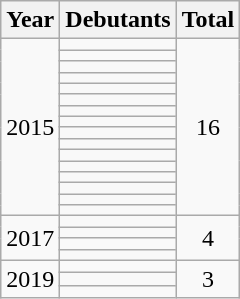<table class="wikitable">
<tr>
<th>Year</th>
<th>Debutants</th>
<th>Total</th>
</tr>
<tr>
<td rowspan=16>2015</td>
<td></td>
<td rowspan=16 align=center>16</td>
</tr>
<tr>
<td></td>
</tr>
<tr>
<td></td>
</tr>
<tr>
<td></td>
</tr>
<tr>
<td></td>
</tr>
<tr>
<td></td>
</tr>
<tr>
<td></td>
</tr>
<tr>
<td></td>
</tr>
<tr>
<td></td>
</tr>
<tr>
<td></td>
</tr>
<tr>
<td></td>
</tr>
<tr>
<td></td>
</tr>
<tr>
<td></td>
</tr>
<tr>
<td></td>
</tr>
<tr>
<td></td>
</tr>
<tr>
<td></td>
</tr>
<tr>
<td rowspan=4>2017</td>
<td></td>
<td rowspan=4 align=center>4</td>
</tr>
<tr>
<td></td>
</tr>
<tr>
<td></td>
</tr>
<tr>
<td></td>
</tr>
<tr>
<td rowspan=3>2019</td>
<td></td>
<td rowspan=3 align=center>3</td>
</tr>
<tr>
<td></td>
</tr>
<tr>
<td></td>
</tr>
</table>
